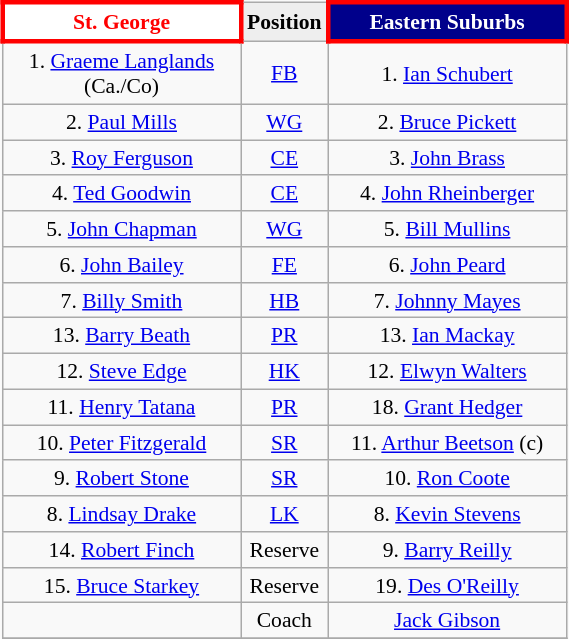<table align="right" class="wikitable" style="font-size:90%; margin-left:1em">
<tr bgcolor="#FF0033">
<th style="width:150px; border:3px solid red; background: white; color: red">St. George</th>
<th style="width:40px; text-align:center; background:#eee; color:black;">Position</th>
<th style="width:150px; border:3px solid red; background: darkblue; color: white">Eastern Suburbs</th>
</tr>
<tr align=center>
<td>1. <a href='#'>Graeme Langlands</a> (Ca./Co)</td>
<td><a href='#'>FB</a></td>
<td>1. <a href='#'>Ian Schubert</a></td>
</tr>
<tr align=center>
<td>2. <a href='#'>Paul Mills</a></td>
<td><a href='#'>WG</a></td>
<td>2. <a href='#'>Bruce Pickett</a></td>
</tr>
<tr align=center>
<td>3. <a href='#'>Roy Ferguson</a></td>
<td><a href='#'>CE</a></td>
<td>3. <a href='#'>John Brass</a></td>
</tr>
<tr align=center>
<td>4. <a href='#'>Ted Goodwin</a></td>
<td><a href='#'>CE</a></td>
<td>4. <a href='#'>John Rheinberger</a></td>
</tr>
<tr align=center>
<td>5. <a href='#'>John Chapman</a></td>
<td><a href='#'>WG</a></td>
<td>5. <a href='#'>Bill Mullins</a></td>
</tr>
<tr align=center>
<td>6. <a href='#'>John Bailey</a></td>
<td><a href='#'>FE</a></td>
<td>6. <a href='#'>John Peard</a></td>
</tr>
<tr align=center>
<td>7. <a href='#'>Billy Smith</a></td>
<td><a href='#'>HB</a></td>
<td>7. <a href='#'>Johnny Mayes</a></td>
</tr>
<tr align=center>
<td>13. <a href='#'>Barry Beath</a></td>
<td><a href='#'>PR</a></td>
<td>13. <a href='#'>Ian Mackay</a></td>
</tr>
<tr align=center>
<td>12. <a href='#'>Steve Edge</a></td>
<td><a href='#'>HK</a></td>
<td>12. <a href='#'>Elwyn Walters</a></td>
</tr>
<tr align=center>
<td>11. <a href='#'>Henry Tatana</a></td>
<td><a href='#'>PR</a></td>
<td>18. <a href='#'>Grant Hedger</a></td>
</tr>
<tr align=center>
<td>10. <a href='#'>Peter Fitzgerald</a></td>
<td><a href='#'>SR</a></td>
<td>11. <a href='#'>Arthur Beetson</a> (c)</td>
</tr>
<tr align=center>
<td>9. <a href='#'>Robert Stone</a></td>
<td><a href='#'>SR</a></td>
<td>10. <a href='#'>Ron Coote</a></td>
</tr>
<tr align=center>
<td>8. <a href='#'>Lindsay Drake</a></td>
<td><a href='#'>LK</a></td>
<td>8. <a href='#'>Kevin Stevens</a></td>
</tr>
<tr align=center>
<td>14. <a href='#'>Robert Finch</a></td>
<td>Reserve</td>
<td>9. <a href='#'>Barry Reilly</a></td>
</tr>
<tr align=center>
<td>15. <a href='#'>Bruce Starkey</a></td>
<td>Reserve</td>
<td>19. <a href='#'>Des O'Reilly</a></td>
</tr>
<tr align=center>
<td></td>
<td>Coach</td>
<td><a href='#'>Jack Gibson</a></td>
</tr>
<tr>
</tr>
</table>
